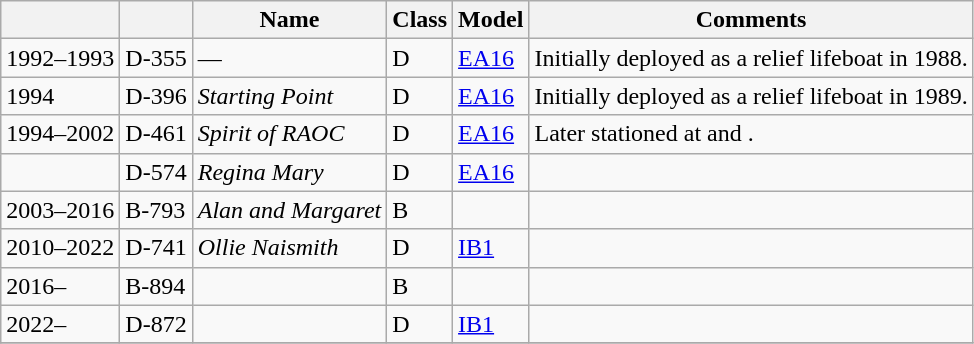<table class="wikitable sortable">
<tr>
<th></th>
<th></th>
<th>Name</th>
<th>Class</th>
<th>Model</th>
<th class=unsortable>Comments</th>
</tr>
<tr>
<td>1992–1993</td>
<td>D-355</td>
<td>—</td>
<td>D</td>
<td><a href='#'>EA16</a></td>
<td>Initially deployed as a relief lifeboat in 1988.</td>
</tr>
<tr>
<td>1994</td>
<td>D-396</td>
<td><em>Starting Point</em></td>
<td>D</td>
<td><a href='#'>EA16</a></td>
<td>Initially deployed as a relief lifeboat in 1989.</td>
</tr>
<tr>
<td>1994–2002</td>
<td>D-461</td>
<td><em>Spirit of RAOC</em></td>
<td>D</td>
<td><a href='#'>EA16</a></td>
<td>Later stationed at  and .</td>
</tr>
<tr>
<td></td>
<td>D-574</td>
<td><em>Regina Mary</em></td>
<td>D</td>
<td><a href='#'>EA16</a></td>
<td></td>
</tr>
<tr>
<td>2003–2016</td>
<td>B-793</td>
<td><em>Alan and Margaret</em></td>
<td>B</td>
<td></td>
<td></td>
</tr>
<tr>
<td>2010–2022</td>
<td>D-741</td>
<td><em>Ollie Naismith</em></td>
<td>D</td>
<td><a href='#'>IB1</a></td>
<td></td>
</tr>
<tr>
<td>2016–</td>
<td>B-894</td>
<td><em></em></td>
<td>B</td>
<td></td>
<td></td>
</tr>
<tr>
<td>2022–</td>
<td>D-872</td>
<td></td>
<td>D</td>
<td><a href='#'>IB1</a></td>
<td></td>
</tr>
<tr>
</tr>
</table>
